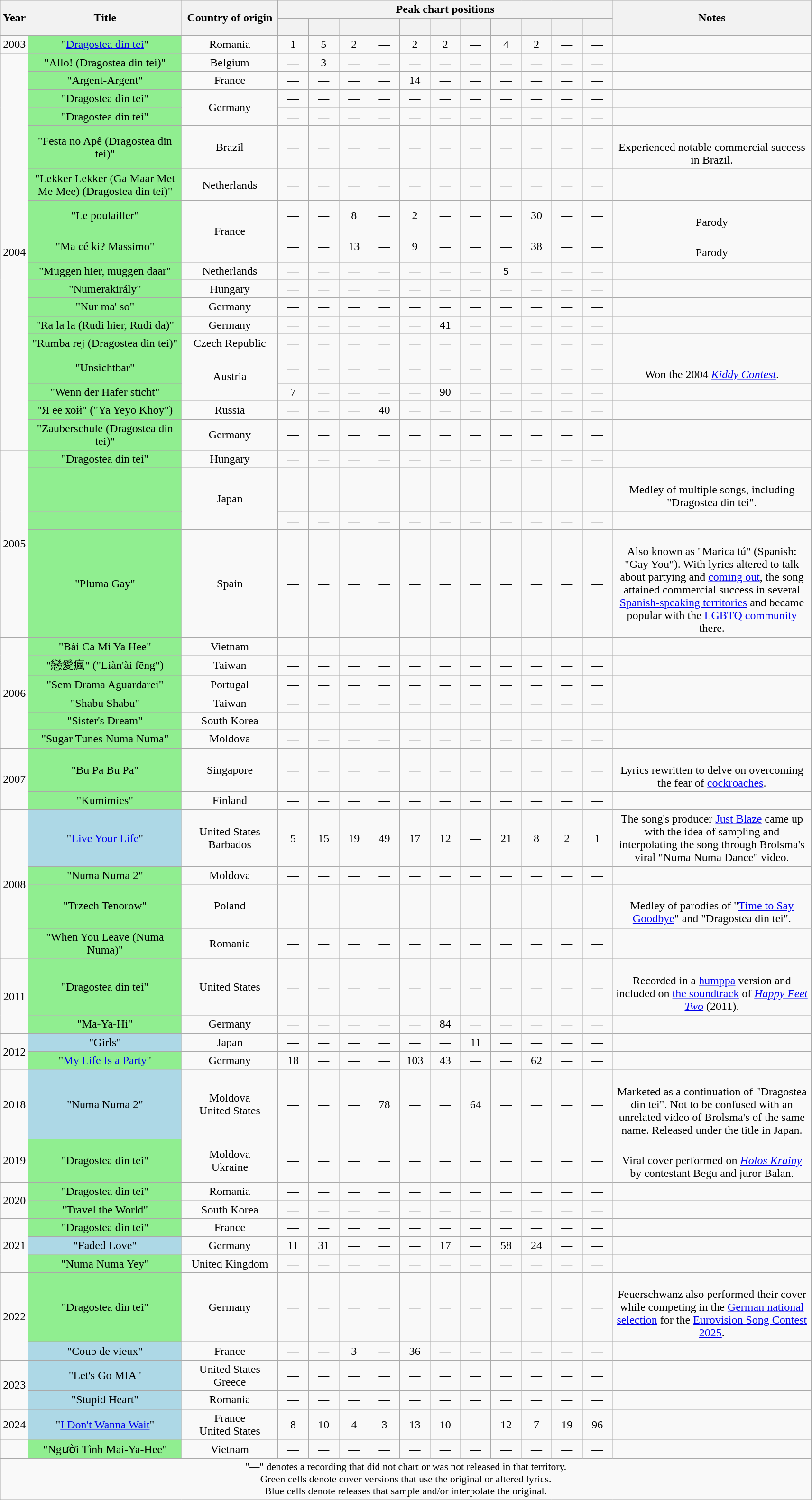<table class="wikitable plainrowheaders mw-collapsible" style="text-align:center;">
<tr>
<th scope="col" rowspan="2" style="width:1em;">Year</th>
<th scope="col" rowspan="2" style="width:13em;">Title<br></th>
<th scope="col" rowspan="2" style="width:8em;">Country of origin</th>
<th scope="col" colspan="11">Peak chart positions</th>
<th scope="col" rowspan="2" style="width:17em;">Notes</th>
</tr>
<tr>
<th scope="col" style="width:2.5em;font-size:90%;"><a href='#'></a><br></th>
<th scope="col" style="width:2.5em;font-size:90%;"><a href='#'></a><br></th>
<th scope="col" style="width:2.5em;font-size:90%;"><a href='#'></a><br></th>
<th scope="col" style="width:2.5em;font-size:90%;"><a href='#'></a><br></th>
<th scope="col" style="width:2.5em;font-size:90%;"><a href='#'></a><br></th>
<th scope="col" style="width:2.5em;font-size:90%;"><a href='#'></a><br></th>
<th scope="col" style="width:2.5em;font-size:90%;"><a href='#'></a><br></th>
<th scope="col" style="width:2.5em;font-size:90%;"><a href='#'></a><br></th>
<th scope="col" style="width:2.5em;font-size:90%;"><a href='#'></a><br></th>
<th scope="col" style="width:2.5em;font-size:90%;"><a href='#'></a><br></th>
<th scope="col" style="width:2.5em;font-size:90%;"><a href='#'></a><br></th>
</tr>
<tr>
<td rowspan="1">2003</td>
<td bgcolor="lightgreen">"<a href='#'>Dragostea din tei</a>"<br></td>
<td>Romania</td>
<td>1</td>
<td>5</td>
<td>2</td>
<td>—</td>
<td>2</td>
<td>2</td>
<td>—</td>
<td>4</td>
<td>2</td>
<td>—</td>
<td>—</td>
<td></td>
</tr>
<tr>
<td rowspan="17">2004</td>
<td bgcolor="lightgreen">"Allo! (Dragostea din tei)"<br></td>
<td>Belgium</td>
<td>—</td>
<td>3</td>
<td>—</td>
<td>—</td>
<td>—</td>
<td>—</td>
<td>—</td>
<td>—</td>
<td>—</td>
<td>—</td>
<td>—</td>
<td></td>
</tr>
<tr>
<td bgcolor="lightgreen">"Argent-Argent"<br></td>
<td>France</td>
<td>—</td>
<td>—</td>
<td>—</td>
<td>—</td>
<td>14</td>
<td>—</td>
<td>—</td>
<td>—</td>
<td>—</td>
<td>—</td>
<td>—</td>
<td></td>
</tr>
<tr>
<td bgcolor="lightgreen">"Dragostea din tei"<br></td>
<td rowspan="2">Germany</td>
<td>—</td>
<td>—</td>
<td>—</td>
<td>—</td>
<td>—</td>
<td>—</td>
<td>—</td>
<td>—</td>
<td>—</td>
<td>—</td>
<td>—</td>
<td></td>
</tr>
<tr>
<td bgcolor="lightgreen">"Dragostea din tei"<br></td>
<td>—</td>
<td>—</td>
<td>—</td>
<td>—</td>
<td>—</td>
<td>—</td>
<td>—</td>
<td>—</td>
<td>—</td>
<td>—</td>
<td>—</td>
<td></td>
</tr>
<tr>
<td bgcolor="lightgreen">"Festa no Apê (Dragostea din tei)"<br></td>
<td>Brazil</td>
<td>—</td>
<td>—</td>
<td>—</td>
<td>—</td>
<td>—</td>
<td>—</td>
<td>—</td>
<td>—</td>
<td>—</td>
<td>—</td>
<td>—</td>
<td><br>Experienced notable commercial success in Brazil.</td>
</tr>
<tr>
<td bgcolor="lightgreen">"Lekker Lekker (Ga Maar Met Me Mee) (Dragostea din tei)"<br></td>
<td>Netherlands</td>
<td>—</td>
<td>—</td>
<td>—</td>
<td>—</td>
<td>—</td>
<td>—</td>
<td>—</td>
<td>—</td>
<td>—</td>
<td>—</td>
<td>—</td>
<td></td>
</tr>
<tr>
<td bgcolor="lightgreen">"Le poulailler"<br></td>
<td rowspan="2">France</td>
<td>—</td>
<td>—</td>
<td>8</td>
<td>—</td>
<td>2</td>
<td>―</td>
<td>—</td>
<td>—</td>
<td>30</td>
<td>—</td>
<td>—</td>
<td><br>Parody</td>
</tr>
<tr>
<td bgcolor="lightgreen">"Ma cé ki? Massimo"<br></td>
<td>—</td>
<td>—</td>
<td>13</td>
<td>—</td>
<td>9</td>
<td>—</td>
<td>—</td>
<td>—</td>
<td>38</td>
<td>—</td>
<td>—</td>
<td><br>Parody</td>
</tr>
<tr>
<td bgcolor="lightgreen">"Muggen hier, muggen daar"<br></td>
<td>Netherlands</td>
<td>—</td>
<td>—</td>
<td>—</td>
<td>—</td>
<td>—</td>
<td>—</td>
<td>—</td>
<td>5</td>
<td>—</td>
<td>—</td>
<td>—</td>
<td></td>
</tr>
<tr>
<td bgcolor="lightgreen">"Numerakirály"<br></td>
<td>Hungary</td>
<td>—</td>
<td>—</td>
<td>—</td>
<td>—</td>
<td>—</td>
<td>—</td>
<td>—</td>
<td>—</td>
<td>—</td>
<td>—</td>
<td>—</td>
<td></td>
</tr>
<tr>
<td bgcolor="lightgreen">"Nur ma' so"<br></td>
<td>Germany</td>
<td>—</td>
<td>—</td>
<td>—</td>
<td>—</td>
<td>—</td>
<td>—</td>
<td>—</td>
<td>—</td>
<td>—</td>
<td>—</td>
<td>—</td>
<td></td>
</tr>
<tr>
<td bgcolor="lightgreen">"Ra la la (Rudi hier, Rudi da)"<br></td>
<td>Germany</td>
<td>—</td>
<td>—</td>
<td>—</td>
<td>—</td>
<td>—</td>
<td>41</td>
<td>—</td>
<td>—</td>
<td>—</td>
<td>—</td>
<td>—</td>
<td></td>
</tr>
<tr>
<td bgcolor="lightgreen">"Rumba rej (Dragostea din tei)"<br></td>
<td>Czech Republic</td>
<td>—</td>
<td>—</td>
<td>—</td>
<td>—</td>
<td>—</td>
<td>—</td>
<td>—</td>
<td>—</td>
<td>—</td>
<td>—</td>
<td>—</td>
<td></td>
</tr>
<tr>
<td bgcolor="lightgreen">"Unsichtbar"<br></td>
<td rowspan="2">Austria</td>
<td>—</td>
<td>—</td>
<td>—</td>
<td>—</td>
<td>—</td>
<td>—</td>
<td>—</td>
<td>—</td>
<td>—</td>
<td>—</td>
<td>—</td>
<td><br>Won the 2004 <em><a href='#'>Kiddy Contest</a></em>.</td>
</tr>
<tr>
<td bgcolor="lightgreen">"Wenn der Hafer sticht"<br></td>
<td>7</td>
<td>—</td>
<td>—</td>
<td>—</td>
<td>—</td>
<td>90</td>
<td>—</td>
<td>—</td>
<td>—</td>
<td>—</td>
<td>—</td>
<td></td>
</tr>
<tr>
<td bgcolor="lightgreen">"Я её хой" ("Ya Yeyo Khoy")<br></td>
<td>Russia</td>
<td>—</td>
<td>—</td>
<td>—</td>
<td>40</td>
<td>—</td>
<td>—</td>
<td>—</td>
<td>—</td>
<td>—</td>
<td>—</td>
<td>—</td>
<td></td>
</tr>
<tr>
<td bgcolor="lightgreen">"Zauberschule (Dragostea din tei)"<br></td>
<td>Germany</td>
<td>—</td>
<td>—</td>
<td>—</td>
<td>—</td>
<td>—</td>
<td>—</td>
<td>—</td>
<td>—</td>
<td>—</td>
<td>—</td>
<td>—</td>
<td></td>
</tr>
<tr>
<td rowspan="4">2005</td>
<td bgcolor="lightgreen">"Dragostea din tei"<br></td>
<td>Hungary</td>
<td>—</td>
<td>—</td>
<td>—</td>
<td>—</td>
<td>—</td>
<td>—</td>
<td>—</td>
<td>—</td>
<td>—</td>
<td>—</td>
<td>—</td>
<td></td>
</tr>
<tr>
<td bgcolor="lightgreen"><br></td>
<td rowspan="2">Japan</td>
<td>—</td>
<td>—</td>
<td>—</td>
<td>—</td>
<td>—</td>
<td>—</td>
<td>—</td>
<td>—</td>
<td>—</td>
<td>—</td>
<td>—</td>
<td><br>Medley of multiple songs, including "Dragostea din tei".</td>
</tr>
<tr>
<td bgcolor="lightgreen"><br></td>
<td>—</td>
<td>—</td>
<td>—</td>
<td>—</td>
<td>—</td>
<td>—</td>
<td>—</td>
<td>—</td>
<td>—</td>
<td>—</td>
<td>—</td>
<td></td>
</tr>
<tr>
<td bgcolor="lightgreen">"Pluma Gay"<br></td>
<td>Spain</td>
<td>—</td>
<td>—</td>
<td>—</td>
<td>—</td>
<td>—</td>
<td>—</td>
<td>—</td>
<td>—</td>
<td>—</td>
<td>—</td>
<td>—</td>
<td><br>Also known as "Marica tú" (Spanish: "Gay You"). With lyrics altered to talk about partying and <a href='#'>coming out</a>, the song attained commercial success in several <a href='#'>Spanish-speaking territories</a> and became popular with the <a href='#'>LGBTQ community</a> there.</td>
</tr>
<tr>
<td rowspan="6">2006</td>
<td bgcolor="lightgreen">"Bài Ca Mi Ya Hee"<br></td>
<td>Vietnam</td>
<td>—</td>
<td>—</td>
<td>—</td>
<td>—</td>
<td>—</td>
<td>—</td>
<td>—</td>
<td>—</td>
<td>—</td>
<td>—</td>
<td>—</td>
<td></td>
</tr>
<tr>
<td bgcolor="lightgreen">"戀愛瘋" ("Liàn'ài fēng")<br></td>
<td>Taiwan</td>
<td>—</td>
<td>—</td>
<td>—</td>
<td>—</td>
<td>—</td>
<td>—</td>
<td>—</td>
<td>—</td>
<td>—</td>
<td>—</td>
<td>—</td>
<td></td>
</tr>
<tr>
<td bgcolor="lightgreen">"Sem Drama Aguardarei"<br></td>
<td>Portugal</td>
<td>—</td>
<td>—</td>
<td>—</td>
<td>—</td>
<td>—</td>
<td>—</td>
<td>—</td>
<td>—</td>
<td>—</td>
<td>—</td>
<td>—</td>
<td></td>
</tr>
<tr>
<td bgcolor="lightgreen">"Shabu Shabu"<br></td>
<td>Taiwan</td>
<td>—</td>
<td>—</td>
<td>—</td>
<td>—</td>
<td>—</td>
<td>—</td>
<td>—</td>
<td>—</td>
<td>—</td>
<td>—</td>
<td>—</td>
<td></td>
</tr>
<tr>
<td bgcolor="lightgreen">"Sister's Dream"<br></td>
<td>South Korea</td>
<td>—</td>
<td>—</td>
<td>—</td>
<td>—</td>
<td>—</td>
<td>—</td>
<td>—</td>
<td>—</td>
<td>—</td>
<td>—</td>
<td>—</td>
<td></td>
</tr>
<tr>
<td bgcolor="lightgreen">"Sugar Tunes Numa Numa"<br></td>
<td>Moldova</td>
<td>—</td>
<td>—</td>
<td>—</td>
<td>—</td>
<td>—</td>
<td>—</td>
<td>—</td>
<td>—</td>
<td>—</td>
<td>—</td>
<td>—</td>
<td></td>
</tr>
<tr>
<td rowspan="2">2007</td>
<td bgcolor="lightgreen">"Bu Pa Bu Pa"<br></td>
<td>Singapore</td>
<td>—</td>
<td>—</td>
<td>—</td>
<td>—</td>
<td>—</td>
<td>—</td>
<td>—</td>
<td>—</td>
<td>—</td>
<td>—</td>
<td>—</td>
<td><br>Lyrics rewritten to delve on overcoming the fear of <a href='#'>cockroaches</a>.</td>
</tr>
<tr>
<td bgcolor="lightgreen">"Kumimies"<br></td>
<td>Finland</td>
<td>—</td>
<td>—</td>
<td>—</td>
<td>—</td>
<td>—</td>
<td>—</td>
<td>—</td>
<td>—</td>
<td>—</td>
<td>—</td>
<td>—</td>
<td></td>
</tr>
<tr>
<td rowspan="4">2008</td>
<td bgcolor="lightblue">"<a href='#'>Live Your Life</a>"<br></td>
<td>United States<br>Barbados</td>
<td>5</td>
<td>15</td>
<td>19</td>
<td>49</td>
<td>17</td>
<td>12</td>
<td>—</td>
<td>21</td>
<td>8</td>
<td>2</td>
<td>1</td>
<td>The song's producer <a href='#'>Just Blaze</a> came up with the idea of sampling and interpolating the song through Brolsma's viral "Numa Numa Dance" video.</td>
</tr>
<tr>
<td bgcolor="lightgreen">"Numa Numa 2"<br></td>
<td>Moldova</td>
<td>—</td>
<td>—</td>
<td>—</td>
<td>—</td>
<td>—</td>
<td>—</td>
<td>—</td>
<td>—</td>
<td>—</td>
<td>—</td>
<td>—</td>
<td></td>
</tr>
<tr>
<td bgcolor="lightgreen">"Trzech Tenorow"<br></td>
<td>Poland</td>
<td>—</td>
<td>—</td>
<td>—</td>
<td>—</td>
<td>—</td>
<td>—</td>
<td>—</td>
<td>—</td>
<td>—</td>
<td>—</td>
<td>—</td>
<td><br>Medley of parodies of "<a href='#'>Time to Say Goodbye</a>" and "Dragostea din tei".</td>
</tr>
<tr>
<td bgcolor="lightgreen">"When You Leave (Numa Numa)"<br></td>
<td>Romania</td>
<td>—</td>
<td>—</td>
<td>—</td>
<td>—</td>
<td>—</td>
<td>—</td>
<td>—</td>
<td>—</td>
<td>—</td>
<td>—</td>
<td>—</td>
<td></td>
</tr>
<tr>
<td rowspan="2">2011</td>
<td bgcolor="lightgreen">"Dragostea din tei"<br></td>
<td>United States</td>
<td>—</td>
<td>—</td>
<td>—</td>
<td>—</td>
<td>—</td>
<td>—</td>
<td>—</td>
<td>—</td>
<td>—</td>
<td>—</td>
<td>—</td>
<td><br>Recorded in a <a href='#'>humppa</a> version and included on <a href='#'>the soundtrack</a> of <em><a href='#'>Happy Feet Two</a></em> (2011).</td>
</tr>
<tr>
<td bgcolor="lightgreen">"Ma-Ya-Hi"<br></td>
<td>Germany</td>
<td>—</td>
<td>—</td>
<td>—</td>
<td>—</td>
<td>—</td>
<td>84</td>
<td>—</td>
<td>—</td>
<td>—</td>
<td>—</td>
<td>—</td>
<td></td>
</tr>
<tr>
<td rowspan="2">2012</td>
<td bgcolor="lightblue">"Girls"<br></td>
<td>Japan</td>
<td>—</td>
<td>—</td>
<td>—</td>
<td>—</td>
<td>—</td>
<td>—</td>
<td>11</td>
<td>—</td>
<td>—</td>
<td>—</td>
<td>—</td>
<td></td>
</tr>
<tr>
<td bgcolor="lightgreen">"<a href='#'>My Life Is a Party</a>"<br></td>
<td>Germany</td>
<td>18</td>
<td>—</td>
<td>—</td>
<td>—</td>
<td>103</td>
<td>43</td>
<td>—</td>
<td>—</td>
<td>62</td>
<td>—</td>
<td>—</td>
<td></td>
</tr>
<tr>
<td>2018</td>
<td bgcolor="lightblue">"Numa Numa 2"<br></td>
<td>Moldova<br>United States</td>
<td>—</td>
<td>—</td>
<td>—</td>
<td>78</td>
<td>—</td>
<td>—</td>
<td>64</td>
<td>—</td>
<td>—</td>
<td>—</td>
<td>—</td>
<td><br>Marketed as a continuation of "Dragostea din tei". Not to be confused with an unrelated video of Brolsma's of the same name. Released under the title  in Japan.</td>
</tr>
<tr>
<td>2019</td>
<td bgcolor="lightgreen">"Dragostea din tei"<br></td>
<td>Moldova<br>Ukraine</td>
<td>—</td>
<td>—</td>
<td>—</td>
<td>—</td>
<td>—</td>
<td>—</td>
<td>—</td>
<td>—</td>
<td>—</td>
<td>—</td>
<td>—</td>
<td><br>Viral cover performed on <em><a href='#'>Holos Krainy</a></em> by contestant Begu and juror Balan.</td>
</tr>
<tr>
<td rowspan="2">2020</td>
<td bgcolor="lightgreen">"Dragostea din tei"<br></td>
<td>Romania</td>
<td>—</td>
<td>—</td>
<td>—</td>
<td>—</td>
<td>—</td>
<td>—</td>
<td>—</td>
<td>—</td>
<td>—</td>
<td>—</td>
<td>—</td>
<td></td>
</tr>
<tr>
<td bgcolor="lightgreen">"Travel the World"<br></td>
<td>South Korea</td>
<td>—</td>
<td>—</td>
<td>—</td>
<td>—</td>
<td>—</td>
<td>—</td>
<td>—</td>
<td>—</td>
<td>—</td>
<td>—</td>
<td>—</td>
<td></td>
</tr>
<tr>
<td rowspan="3">2021</td>
<td bgcolor="lightgreen">"Dragostea din tei"<br></td>
<td>France</td>
<td>—</td>
<td>—</td>
<td>—</td>
<td>—</td>
<td>—</td>
<td>—</td>
<td>—</td>
<td>—</td>
<td>—</td>
<td>—</td>
<td>—</td>
<td></td>
</tr>
<tr>
<td bgcolor="lightblue"">"Faded Love"<br></td>
<td>Germany</td>
<td>11</td>
<td>31</td>
<td>—</td>
<td>—</td>
<td>—</td>
<td>17</td>
<td>—</td>
<td>58</td>
<td>24</td>
<td>—</td>
<td>—</td>
<td></td>
</tr>
<tr>
<td bgcolor="lightgreen">"Numa Numa Yey"<br></td>
<td>United Kingdom</td>
<td>—</td>
<td>—</td>
<td>—</td>
<td>—</td>
<td>—</td>
<td>—</td>
<td>—</td>
<td>—</td>
<td>—</td>
<td>—</td>
<td>—</td>
<td></td>
</tr>
<tr>
<td rowspan="2">2022</td>
<td bgcolor="lightgreen">"Dragostea din tei"<br></td>
<td>Germany</td>
<td>—</td>
<td>—</td>
<td>—</td>
<td>—</td>
<td>—</td>
<td>—</td>
<td>—</td>
<td>—</td>
<td>—</td>
<td>—</td>
<td>—</td>
<td><br>Feuerschwanz also performed their cover while competing in the <a href='#'>German national selection</a> for the <a href='#'>Eurovision Song Contest 2025</a>.</td>
</tr>
<tr>
<td bgcolor="lightblue">"Coup de vieux"<br></td>
<td>France</td>
<td>—</td>
<td>—</td>
<td>3</td>
<td>—</td>
<td>36</td>
<td>—</td>
<td>—</td>
<td>—</td>
<td>—</td>
<td>—</td>
<td>—</td>
<td></td>
</tr>
<tr>
<td rowspan="2">2023</td>
<td bgcolor="lightblue">"Let's Go MIA"<br></td>
<td>United States<br>Greece</td>
<td>—</td>
<td>—</td>
<td>—</td>
<td>—</td>
<td>—</td>
<td>—</td>
<td>—</td>
<td>—</td>
<td>—</td>
<td>—</td>
<td>—</td>
<td></td>
</tr>
<tr>
<td bgcolor="lightblue">"Stupid Heart"<br></td>
<td>Romania</td>
<td>—</td>
<td>—</td>
<td>—</td>
<td>—</td>
<td>—</td>
<td>—</td>
<td>—</td>
<td>—</td>
<td>—</td>
<td>—</td>
<td>—</td>
<td></td>
</tr>
<tr>
<td>2024</td>
<td bgcolor="lightblue">"<a href='#'>I Don't Wanna Wait</a>"<br></td>
<td>France<br>United States</td>
<td>8</td>
<td>10</td>
<td>4</td>
<td>3</td>
<td>13</td>
<td>10</td>
<td>—</td>
<td>12</td>
<td>7</td>
<td>19</td>
<td>96</td>
<td></td>
</tr>
<tr>
<td></td>
<td bgcolor="lightgreen">"Người Tình Mai-Ya-Hee"<br></td>
<td>Vietnam</td>
<td>—</td>
<td>—</td>
<td>—</td>
<td>—</td>
<td>—</td>
<td>—</td>
<td>—</td>
<td>—</td>
<td>—</td>
<td>—</td>
<td>—</td>
<td></td>
</tr>
<tr>
<td colspan="18" style="font-size:90%">"—" denotes a recording that did not chart or was not released in that territory.<br> Green cells denote cover versions that use the original or altered lyrics.<br> Blue cells denote releases that sample and/or interpolate the original.</td>
</tr>
</table>
